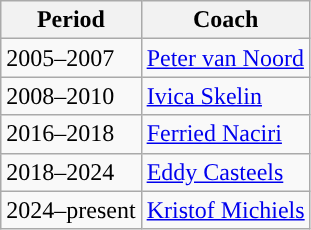<table class="wikitable sortable">
<tr>
<th>Period</th>
<th>Coach</th>
</tr>
<tr>
<td>2005–2007</td>
<td> <a href='#'>Peter van Noord</a></td>
</tr>
<tr>
<td>2008–2010</td>
<td> <a href='#'>Ivica Skelin</a></td>
</tr>
<tr>
<td>2016–2018</td>
<td> <a href='#'>Ferried Naciri</a></td>
</tr>
<tr>
<td>2018–2024</td>
<td> <a href='#'>Eddy Casteels</a></td>
</tr>
<tr>
<td>2024–present</td>
<td> <a href='#'>Kristof Michiels</a></td>
</tr>
</table>
